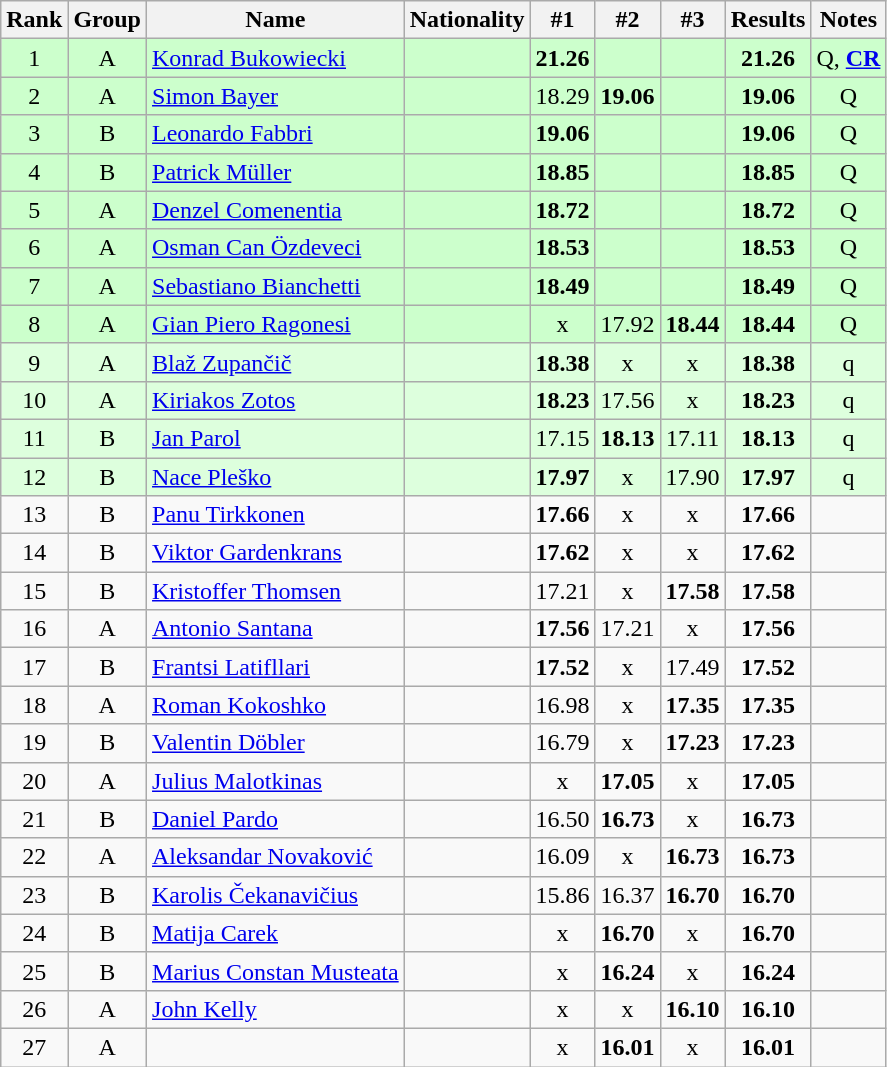<table class="wikitable sortable" style="text-align:center">
<tr>
<th>Rank</th>
<th>Group</th>
<th>Name</th>
<th>Nationality</th>
<th>#1</th>
<th>#2</th>
<th>#3</th>
<th>Results</th>
<th>Notes</th>
</tr>
<tr bgcolor=ccffcc>
<td>1</td>
<td>A</td>
<td align=left><a href='#'>Konrad Bukowiecki</a></td>
<td align=left></td>
<td><strong>21.26</strong></td>
<td></td>
<td></td>
<td><strong>21.26</strong></td>
<td>Q,  <strong><a href='#'>CR</a></strong></td>
</tr>
<tr bgcolor=ccffcc>
<td>2</td>
<td>A</td>
<td align=left><a href='#'>Simon Bayer</a></td>
<td align=left></td>
<td>18.29</td>
<td><strong>19.06</strong></td>
<td></td>
<td><strong>19.06</strong></td>
<td>Q</td>
</tr>
<tr bgcolor=ccffcc>
<td>3</td>
<td>B</td>
<td align=left><a href='#'>Leonardo Fabbri</a></td>
<td align=left></td>
<td><strong>19.06</strong></td>
<td></td>
<td></td>
<td><strong>19.06</strong></td>
<td>Q</td>
</tr>
<tr bgcolor=ccffcc>
<td>4</td>
<td>B</td>
<td align=left><a href='#'>Patrick Müller</a></td>
<td align=left></td>
<td><strong>18.85</strong></td>
<td></td>
<td></td>
<td><strong>18.85</strong></td>
<td>Q</td>
</tr>
<tr bgcolor=ccffcc>
<td>5</td>
<td>A</td>
<td align=left><a href='#'>Denzel Comenentia</a></td>
<td align=left></td>
<td><strong>18.72</strong></td>
<td></td>
<td></td>
<td><strong>18.72</strong></td>
<td>Q</td>
</tr>
<tr bgcolor=ccffcc>
<td>6</td>
<td>A</td>
<td align=left><a href='#'>Osman Can Özdeveci</a></td>
<td align=left></td>
<td><strong>18.53</strong></td>
<td></td>
<td></td>
<td><strong>18.53</strong></td>
<td>Q</td>
</tr>
<tr bgcolor=ccffcc>
<td>7</td>
<td>A</td>
<td align=left><a href='#'>Sebastiano Bianchetti</a></td>
<td align=left></td>
<td><strong>18.49</strong></td>
<td></td>
<td></td>
<td><strong>18.49</strong></td>
<td>Q</td>
</tr>
<tr bgcolor=ccffcc>
<td>8</td>
<td>A</td>
<td align=left><a href='#'>Gian Piero Ragonesi</a></td>
<td align=left></td>
<td>x</td>
<td>17.92</td>
<td><strong>18.44</strong></td>
<td><strong>18.44</strong></td>
<td>Q</td>
</tr>
<tr bgcolor=ddffdd>
<td>9</td>
<td>A</td>
<td align=left><a href='#'>Blaž Zupančič</a></td>
<td align=left></td>
<td><strong>18.38</strong></td>
<td>x</td>
<td>x</td>
<td><strong>18.38</strong></td>
<td>q</td>
</tr>
<tr bgcolor=ddffdd>
<td>10</td>
<td>A</td>
<td align=left><a href='#'>Kiriakos Zotos</a></td>
<td align=left></td>
<td><strong>18.23</strong></td>
<td>17.56</td>
<td>x</td>
<td><strong>18.23</strong></td>
<td>q</td>
</tr>
<tr bgcolor=ddffdd>
<td>11</td>
<td>B</td>
<td align=left><a href='#'>Jan Parol</a></td>
<td align=left></td>
<td>17.15</td>
<td><strong>18.13</strong></td>
<td>17.11</td>
<td><strong>18.13</strong></td>
<td>q</td>
</tr>
<tr bgcolor=ddffdd>
<td>12</td>
<td>B</td>
<td align=left><a href='#'>Nace Pleško</a></td>
<td align=left></td>
<td><strong>17.97</strong></td>
<td>x</td>
<td>17.90</td>
<td><strong>17.97</strong></td>
<td>q</td>
</tr>
<tr>
<td>13</td>
<td>B</td>
<td align=left><a href='#'>Panu Tirkkonen</a></td>
<td align=left></td>
<td><strong>17.66</strong></td>
<td>x</td>
<td>x</td>
<td><strong>17.66</strong></td>
<td></td>
</tr>
<tr>
<td>14</td>
<td>B</td>
<td align=left><a href='#'>Viktor Gardenkrans</a></td>
<td align=left></td>
<td><strong>17.62</strong></td>
<td>x</td>
<td>x</td>
<td><strong>17.62</strong></td>
<td></td>
</tr>
<tr>
<td>15</td>
<td>B</td>
<td align=left><a href='#'>Kristoffer Thomsen</a></td>
<td align=left></td>
<td>17.21</td>
<td>x</td>
<td><strong>17.58</strong></td>
<td><strong>17.58</strong></td>
<td></td>
</tr>
<tr>
<td>16</td>
<td>A</td>
<td align=left><a href='#'>Antonio Santana</a></td>
<td align=left></td>
<td><strong>17.56</strong></td>
<td>17.21</td>
<td>x</td>
<td><strong>17.56</strong></td>
<td></td>
</tr>
<tr>
<td>17</td>
<td>B</td>
<td align=left><a href='#'>Frantsi Latifllari</a></td>
<td align=left></td>
<td><strong>17.52</strong></td>
<td>x</td>
<td>17.49</td>
<td><strong>17.52</strong></td>
<td></td>
</tr>
<tr>
<td>18</td>
<td>A</td>
<td align=left><a href='#'>Roman Kokoshko</a></td>
<td align=left></td>
<td>16.98</td>
<td>x</td>
<td><strong>17.35</strong></td>
<td><strong>17.35</strong></td>
<td></td>
</tr>
<tr>
<td>19</td>
<td>B</td>
<td align=left><a href='#'>Valentin Döbler</a></td>
<td align=left></td>
<td>16.79</td>
<td>x</td>
<td><strong>17.23</strong></td>
<td><strong>17.23</strong></td>
<td></td>
</tr>
<tr>
<td>20</td>
<td>A</td>
<td align=left><a href='#'>Julius Malotkinas</a></td>
<td align=left></td>
<td>x</td>
<td><strong>17.05</strong></td>
<td>x</td>
<td><strong>17.05</strong></td>
<td></td>
</tr>
<tr>
<td>21</td>
<td>B</td>
<td align=left><a href='#'>Daniel Pardo</a></td>
<td align=left></td>
<td>16.50</td>
<td><strong>16.73</strong></td>
<td>x</td>
<td><strong>16.73</strong></td>
<td></td>
</tr>
<tr>
<td>22</td>
<td>A</td>
<td align=left><a href='#'>Aleksandar Novaković</a></td>
<td align=left></td>
<td>16.09</td>
<td>x</td>
<td><strong>16.73</strong></td>
<td><strong>16.73</strong></td>
<td></td>
</tr>
<tr>
<td>23</td>
<td>B</td>
<td align=left><a href='#'>Karolis Čekanavičius</a></td>
<td align=left></td>
<td>15.86</td>
<td>16.37</td>
<td><strong>16.70</strong></td>
<td><strong>16.70</strong></td>
<td></td>
</tr>
<tr>
<td>24</td>
<td>B</td>
<td align=left><a href='#'>Matija Carek</a></td>
<td align=left></td>
<td>x</td>
<td><strong>16.70</strong></td>
<td>x</td>
<td><strong>16.70</strong></td>
<td></td>
</tr>
<tr>
<td>25</td>
<td>B</td>
<td align=left><a href='#'>Marius Constan Musteata</a></td>
<td align=left></td>
<td>x</td>
<td><strong>16.24</strong></td>
<td>x</td>
<td><strong>16.24</strong></td>
<td></td>
</tr>
<tr>
<td>26</td>
<td>A</td>
<td align=left><a href='#'>John Kelly</a></td>
<td align=left></td>
<td>x</td>
<td>x</td>
<td><strong>16.10</strong></td>
<td><strong>16.10</strong></td>
<td></td>
</tr>
<tr>
<td>27</td>
<td>A</td>
<td align=left></td>
<td align=left></td>
<td>x</td>
<td><strong>16.01</strong></td>
<td>x</td>
<td><strong>16.01</strong></td>
<td></td>
</tr>
</table>
